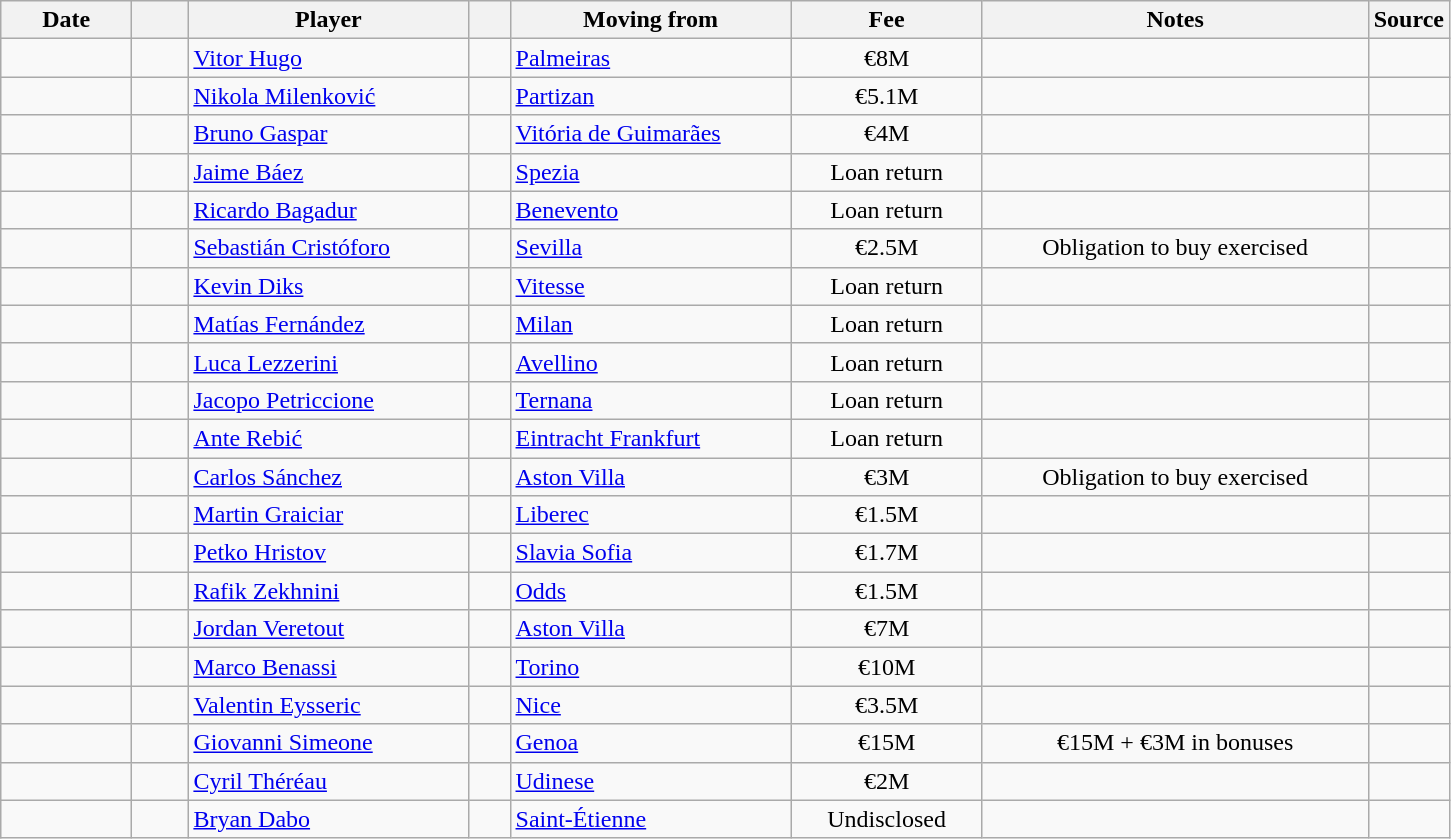<table class="wikitable sortable">
<tr>
<th style="width:80px;">Date</th>
<th style="width:30px;"></th>
<th style="width:180px;">Player</th>
<th style="width:20px;"></th>
<th style="width:180px;">Moving from</th>
<th style="width:120px;" class="unsortable">Fee</th>
<th style="width:250px;" class="unsortable">Notes</th>
<th style="width:20px;">Source</th>
</tr>
<tr>
<td></td>
<td align=center></td>
<td> <a href='#'>Vitor Hugo</a></td>
<td align=center></td>
<td> <a href='#'>Palmeiras</a></td>
<td align=center>€8M</td>
<td align=center></td>
<td></td>
</tr>
<tr>
<td></td>
<td align=center></td>
<td> <a href='#'>Nikola Milenković</a></td>
<td align=center></td>
<td> <a href='#'>Partizan</a></td>
<td align=center>€5.1M</td>
<td align=center></td>
<td></td>
</tr>
<tr>
<td></td>
<td align=center></td>
<td> <a href='#'>Bruno Gaspar</a></td>
<td align=center></td>
<td> <a href='#'>Vitória de Guimarães</a></td>
<td align=center>€4M</td>
<td align=center></td>
<td></td>
</tr>
<tr>
<td></td>
<td align=center></td>
<td> <a href='#'>Jaime Báez</a></td>
<td align=center></td>
<td> <a href='#'>Spezia</a></td>
<td align=center>Loan return</td>
<td align=center></td>
<td></td>
</tr>
<tr>
<td></td>
<td align=center></td>
<td> <a href='#'>Ricardo Bagadur</a></td>
<td align=center></td>
<td> <a href='#'>Benevento</a></td>
<td align=center>Loan return</td>
<td align=center></td>
<td></td>
</tr>
<tr>
<td></td>
<td align=center></td>
<td> <a href='#'>Sebastián Cristóforo</a></td>
<td align=center></td>
<td> <a href='#'>Sevilla</a></td>
<td align=center>€2.5M</td>
<td align=center>Obligation to buy exercised</td>
<td></td>
</tr>
<tr>
<td></td>
<td align=center></td>
<td> <a href='#'>Kevin Diks</a></td>
<td align=center></td>
<td> <a href='#'>Vitesse</a></td>
<td align=center>Loan return</td>
<td align=center></td>
<td></td>
</tr>
<tr>
<td></td>
<td align=center></td>
<td> <a href='#'>Matías Fernández</a></td>
<td align=center></td>
<td> <a href='#'>Milan</a></td>
<td align=center>Loan return</td>
<td align=center></td>
<td></td>
</tr>
<tr>
<td></td>
<td align=center></td>
<td> <a href='#'>Luca Lezzerini</a></td>
<td align=center></td>
<td> <a href='#'>Avellino</a></td>
<td align=center>Loan return</td>
<td align=center></td>
<td></td>
</tr>
<tr>
<td></td>
<td align=center></td>
<td> <a href='#'>Jacopo Petriccione</a></td>
<td align=center></td>
<td> <a href='#'>Ternana</a></td>
<td align=center>Loan return</td>
<td align=center></td>
<td></td>
</tr>
<tr>
<td></td>
<td align=center></td>
<td> <a href='#'>Ante Rebić</a></td>
<td align=center></td>
<td> <a href='#'>Eintracht Frankfurt</a></td>
<td align=center>Loan return</td>
<td align=center></td>
<td></td>
</tr>
<tr>
<td></td>
<td align=center></td>
<td> <a href='#'>Carlos Sánchez</a></td>
<td align=center></td>
<td> <a href='#'>Aston Villa</a></td>
<td align=center>€3M</td>
<td align=center>Obligation to buy exercised</td>
<td></td>
</tr>
<tr>
<td></td>
<td align=center></td>
<td> <a href='#'>Martin Graiciar</a></td>
<td align=center></td>
<td> <a href='#'>Liberec</a></td>
<td align=center>€1.5M</td>
<td align=center></td>
<td></td>
</tr>
<tr>
<td></td>
<td align=center></td>
<td> <a href='#'>Petko Hristov</a></td>
<td align=center></td>
<td> <a href='#'>Slavia Sofia</a></td>
<td align=center>€1.7M</td>
<td align=center></td>
<td></td>
</tr>
<tr>
<td></td>
<td align=center></td>
<td> <a href='#'>Rafik Zekhnini</a></td>
<td align=center></td>
<td> <a href='#'>Odds</a></td>
<td align=center>€1.5M</td>
<td align=center></td>
<td></td>
</tr>
<tr>
<td></td>
<td align=center></td>
<td> <a href='#'>Jordan Veretout</a></td>
<td align=center></td>
<td> <a href='#'>Aston Villa</a></td>
<td align=center>€7M</td>
<td align=center></td>
<td></td>
</tr>
<tr>
<td></td>
<td align=center></td>
<td> <a href='#'>Marco Benassi</a></td>
<td align=center></td>
<td> <a href='#'>Torino</a></td>
<td align=center>€10M</td>
<td align=center></td>
<td></td>
</tr>
<tr>
<td></td>
<td align=center></td>
<td> <a href='#'>Valentin Eysseric</a></td>
<td align=center></td>
<td> <a href='#'>Nice</a></td>
<td align=center>€3.5M</td>
<td align=center></td>
<td></td>
</tr>
<tr>
<td></td>
<td align=center></td>
<td> <a href='#'>Giovanni Simeone</a></td>
<td align=center></td>
<td> <a href='#'>Genoa</a></td>
<td align=center>€15M</td>
<td align=center>€15M + €3M in bonuses</td>
<td></td>
</tr>
<tr>
<td></td>
<td align=center></td>
<td> <a href='#'>Cyril Théréau</a></td>
<td align=center></td>
<td> <a href='#'>Udinese</a></td>
<td align=center>€2M</td>
<td align=center></td>
<td></td>
</tr>
<tr>
<td></td>
<td align=center></td>
<td> <a href='#'>Bryan Dabo</a></td>
<td align=center></td>
<td> <a href='#'>Saint-Étienne</a></td>
<td align=center>Undisclosed</td>
<td align=center></td>
<td></td>
</tr>
</table>
